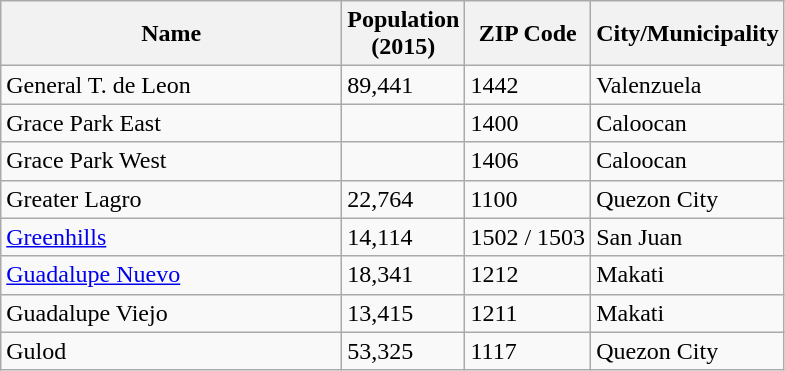<table class="wikitable sortable">
<tr>
<th style="width: 220px;">Name</th>
<th>Population<br>(2015)</th>
<th>ZIP Code</th>
<th>City/Municipality</th>
</tr>
<tr>
<td>General T. de Leon</td>
<td>89,441</td>
<td>1442</td>
<td>Valenzuela</td>
</tr>
<tr>
<td>Grace Park East</td>
<td></td>
<td>1400</td>
<td>Caloocan</td>
</tr>
<tr>
<td>Grace Park West</td>
<td></td>
<td>1406</td>
<td>Caloocan</td>
</tr>
<tr>
<td>Greater Lagro</td>
<td>22,764</td>
<td>1100</td>
<td>Quezon City</td>
</tr>
<tr>
<td><a href='#'>Greenhills</a></td>
<td>14,114</td>
<td>1502 / 1503</td>
<td>San Juan</td>
</tr>
<tr>
<td><a href='#'>Guadalupe Nuevo</a></td>
<td>18,341</td>
<td>1212</td>
<td>Makati</td>
</tr>
<tr>
<td>Guadalupe Viejo</td>
<td>13,415</td>
<td>1211</td>
<td>Makati</td>
</tr>
<tr>
<td>Gulod</td>
<td>53,325</td>
<td>1117</td>
<td>Quezon City</td>
</tr>
</table>
